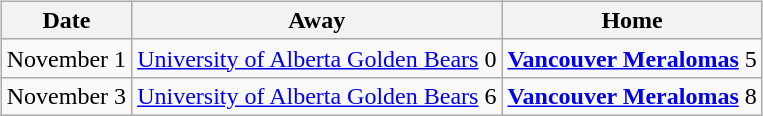<table cellspacing="10">
<tr>
<td valign="top"><br><table class="wikitable">
<tr>
<th>Date</th>
<th>Away</th>
<th>Home</th>
</tr>
<tr>
<td>November 1</td>
<td><a href='#'>University of Alberta Golden Bears</a> 0</td>
<td><strong><a href='#'>Vancouver Meralomas</a></strong> 5</td>
</tr>
<tr>
<td>November 3</td>
<td><a href='#'>University of Alberta Golden Bears</a> 6</td>
<td><strong><a href='#'>Vancouver Meralomas</a></strong> 8</td>
</tr>
</table>
</td>
</tr>
</table>
